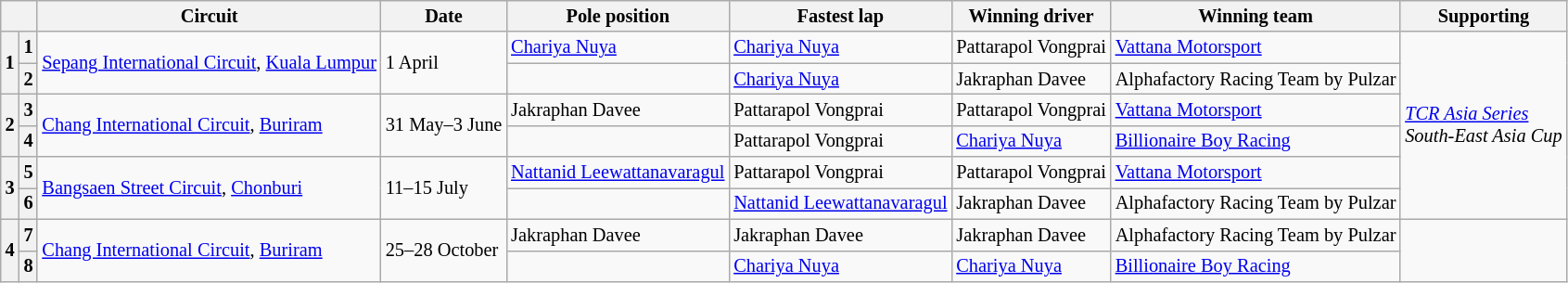<table class="wikitable" style="font-size: 85%;">
<tr>
<th colspan=2></th>
<th>Circuit</th>
<th>Date</th>
<th>Pole position</th>
<th>Fastest lap</th>
<th>Winning driver</th>
<th>Winning team</th>
<th>Supporting</th>
</tr>
<tr>
<th rowspan=2>1</th>
<th>1</th>
<td rowspan=2> <a href='#'>Sepang International Circuit</a>, <a href='#'>Kuala Lumpur</a></td>
<td rowspan=2>1 April</td>
<td><a href='#'>Chariya Nuya</a></td>
<td><a href='#'>Chariya Nuya</a></td>
<td>Pattarapol Vongprai</td>
<td><a href='#'>Vattana Motorsport</a></td>
<td rowspan="6"><em><a href='#'>TCR Asia Series</a></em><br><em>South-East Asia Cup</em></td>
</tr>
<tr>
<th>2</th>
<td></td>
<td><a href='#'>Chariya Nuya</a></td>
<td>Jakraphan Davee</td>
<td>Alphafactory Racing Team by Pulzar</td>
</tr>
<tr>
<th rowspan=2>2</th>
<th>3</th>
<td rowspan=2> <a href='#'>Chang International Circuit</a>, <a href='#'>Buriram</a></td>
<td rowspan=2>31 May–3 June</td>
<td>Jakraphan Davee</td>
<td>Pattarapol Vongprai</td>
<td>Pattarapol Vongprai</td>
<td><a href='#'>Vattana Motorsport</a></td>
</tr>
<tr>
<th>4</th>
<td></td>
<td>Pattarapol Vongprai</td>
<td><a href='#'>Chariya Nuya</a></td>
<td><a href='#'>Billionaire Boy Racing</a></td>
</tr>
<tr>
<th rowspan=2>3</th>
<th>5</th>
<td rowspan=2> <a href='#'>Bangsaen Street Circuit</a>, <a href='#'>Chonburi</a></td>
<td rowspan=2>11–15 July</td>
<td><a href='#'>Nattanid Leewattanavaragul</a></td>
<td>Pattarapol Vongprai</td>
<td>Pattarapol Vongprai</td>
<td><a href='#'>Vattana Motorsport</a></td>
</tr>
<tr>
<th>6</th>
<td></td>
<td><a href='#'>Nattanid Leewattanavaragul</a></td>
<td>Jakraphan Davee</td>
<td>Alphafactory Racing Team by Pulzar</td>
</tr>
<tr>
<th rowspan=2>4</th>
<th>7</th>
<td rowspan=2> <a href='#'>Chang International Circuit</a>, <a href='#'>Buriram</a></td>
<td rowspan=2>25–28 October</td>
<td>Jakraphan Davee</td>
<td>Jakraphan Davee</td>
<td>Jakraphan Davee</td>
<td>Alphafactory Racing Team by Pulzar</td>
<td rowspan=2></td>
</tr>
<tr>
<th>8</th>
<td></td>
<td><a href='#'>Chariya Nuya</a></td>
<td><a href='#'>Chariya Nuya</a></td>
<td><a href='#'>Billionaire Boy Racing</a></td>
</tr>
</table>
